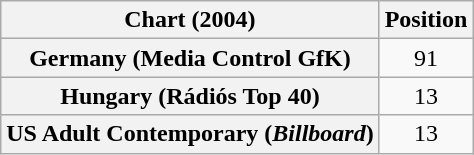<table class="wikitable sortable plainrowheaders" style="text-align:center">
<tr>
<th>Chart (2004)</th>
<th>Position</th>
</tr>
<tr>
<th scope="row">Germany (Media Control GfK)</th>
<td>91</td>
</tr>
<tr>
<th scope="row">Hungary (Rádiós Top 40)</th>
<td>13</td>
</tr>
<tr>
<th scope="row">US Adult Contemporary (<em>Billboard</em>)</th>
<td>13</td>
</tr>
</table>
